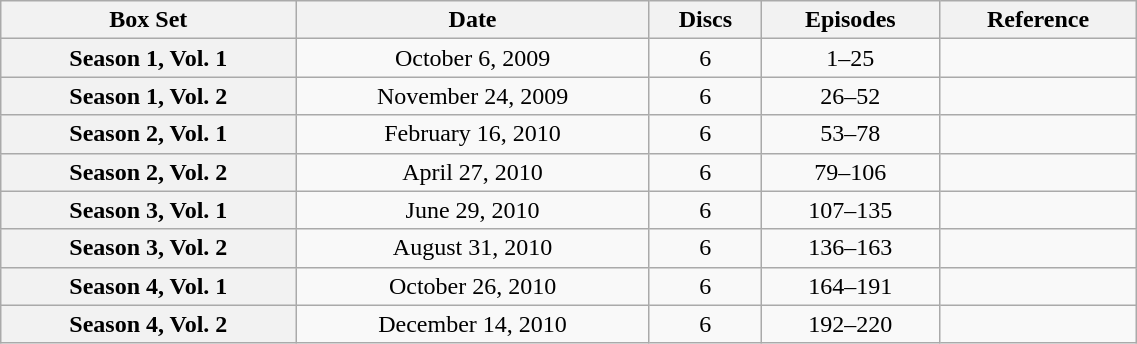<table class="wikitable" style="text-align: center; width: 60%;">
<tr>
<th scope="col">Box Set</th>
<th scope="col">Date</th>
<th scope="col">Discs</th>
<th scope="col">Episodes</th>
<th scope="col">Reference</th>
</tr>
<tr>
<th scope="row">Season 1, Vol. 1</th>
<td>October 6, 2009</td>
<td>6</td>
<td>1–25</td>
<td></td>
</tr>
<tr>
<th scope="row">Season 1, Vol. 2</th>
<td>November 24, 2009</td>
<td>6</td>
<td>26–52</td>
<td></td>
</tr>
<tr>
<th scope="row">Season 2, Vol. 1</th>
<td>February 16, 2010</td>
<td>6</td>
<td>53–78</td>
<td></td>
</tr>
<tr>
<th scope="row">Season 2, Vol. 2</th>
<td>April 27, 2010</td>
<td>6</td>
<td>79–106</td>
<td></td>
</tr>
<tr>
<th scope="row">Season 3, Vol. 1</th>
<td>June 29, 2010</td>
<td>6</td>
<td>107–135</td>
<td></td>
</tr>
<tr>
<th scope="row">Season 3, Vol. 2</th>
<td>August 31, 2010</td>
<td>6</td>
<td>136–163</td>
<td></td>
</tr>
<tr>
<th scope="row">Season 4, Vol. 1</th>
<td>October 26, 2010</td>
<td>6</td>
<td>164–191</td>
<td></td>
</tr>
<tr>
<th scope="row">Season 4, Vol. 2</th>
<td>December 14, 2010</td>
<td>6</td>
<td>192–220</td>
<td></td>
</tr>
</table>
